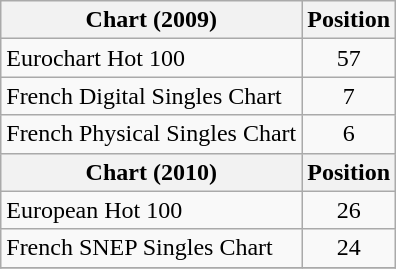<table class="wikitable sortable">
<tr>
<th>Chart (2009)</th>
<th>Position</th>
</tr>
<tr>
<td>Eurochart Hot 100</td>
<td align="center">57</td>
</tr>
<tr>
<td>French Digital Singles Chart</td>
<td align="center">7</td>
</tr>
<tr>
<td>French Physical Singles Chart</td>
<td align="center">6</td>
</tr>
<tr>
<th>Chart (2010)</th>
<th>Position</th>
</tr>
<tr>
<td>European Hot 100</td>
<td align="center">26</td>
</tr>
<tr>
<td>French SNEP Singles Chart</td>
<td align="center">24</td>
</tr>
<tr>
</tr>
</table>
